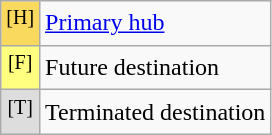<table class="wikitable">
<tr>
<td style="background:#FADA5E" align=center><sup>[H]</sup></td>
<td><a href='#'>Primary hub</a></td>
</tr>
<tr>
<td style="background:#FFFF80" align=center><sup>[F]</sup></td>
<td>Future destination</td>
</tr>
<tr>
<td style="background:#DDDDDD" align=center><sup>[T]</sup></td>
<td>Terminated destination</td>
</tr>
</table>
